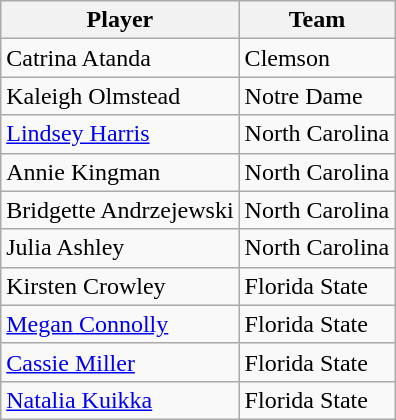<table class="wikitable">
<tr>
<th>Player</th>
<th>Team</th>
</tr>
<tr>
<td>Catrina Atanda</td>
<td>Clemson</td>
</tr>
<tr>
<td>Kaleigh Olmstead</td>
<td>Notre Dame</td>
</tr>
<tr>
<td><a href='#'>Lindsey Harris</a></td>
<td>North Carolina</td>
</tr>
<tr>
<td>Annie Kingman</td>
<td>North Carolina</td>
</tr>
<tr>
<td>Bridgette Andrzejewski</td>
<td>North Carolina</td>
</tr>
<tr>
<td>Julia Ashley</td>
<td>North Carolina</td>
</tr>
<tr>
<td>Kirsten Crowley</td>
<td>Florida State</td>
</tr>
<tr>
<td><a href='#'>Megan Connolly</a></td>
<td>Florida State</td>
</tr>
<tr>
<td><a href='#'>Cassie Miller</a></td>
<td>Florida State</td>
</tr>
<tr>
<td><a href='#'>Natalia Kuikka</a></td>
<td>Florida State</td>
</tr>
</table>
